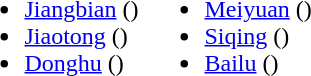<table>
<tr>
<td valign="top"><br><ul><li><a href='#'>Jiangbian</a> ()</li><li><a href='#'>Jiaotong</a> ()</li><li><a href='#'>Donghu</a> ()</li></ul></td>
<td valign="top"><br><ul><li><a href='#'>Meiyuan</a> ()</li><li><a href='#'>Siqing</a> ()</li><li><a href='#'>Bailu</a> ()</li></ul></td>
</tr>
</table>
